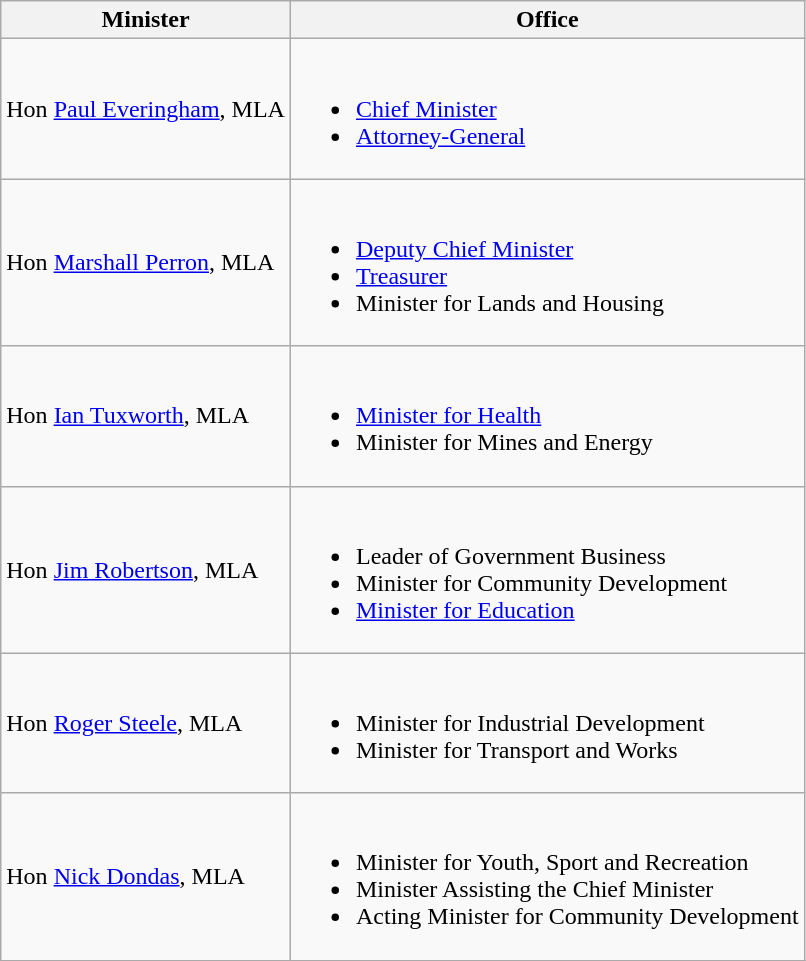<table class="wikitable">
<tr>
<th>Minister</th>
<th>Office</th>
</tr>
<tr>
<td>Hon <a href='#'>Paul Everingham</a>, MLA</td>
<td><br><ul><li><a href='#'>Chief Minister</a></li><li><a href='#'>Attorney-General</a></li></ul></td>
</tr>
<tr>
<td>Hon <a href='#'>Marshall Perron</a>, MLA</td>
<td><br><ul><li><a href='#'>Deputy Chief Minister</a></li><li><a href='#'>Treasurer</a></li><li>Minister for Lands and Housing</li></ul></td>
</tr>
<tr>
<td>Hon <a href='#'>Ian Tuxworth</a>, MLA</td>
<td><br><ul><li><a href='#'>Minister for Health</a></li><li>Minister for Mines and Energy</li></ul></td>
</tr>
<tr>
<td>Hon <a href='#'>Jim Robertson</a>, MLA</td>
<td><br><ul><li>Leader of Government Business</li><li>Minister for Community Development </li><li><a href='#'>Minister for Education</a></li></ul></td>
</tr>
<tr>
<td>Hon <a href='#'>Roger Steele</a>, MLA</td>
<td><br><ul><li>Minister for Industrial Development</li><li>Minister for Transport and Works</li></ul></td>
</tr>
<tr>
<td>Hon <a href='#'>Nick Dondas</a>, MLA</td>
<td><br><ul><li>Minister for Youth, Sport and Recreation</li><li>Minister Assisting the Chief Minister</li><li>Acting Minister for Community Development </li></ul></td>
</tr>
<tr>
</tr>
</table>
